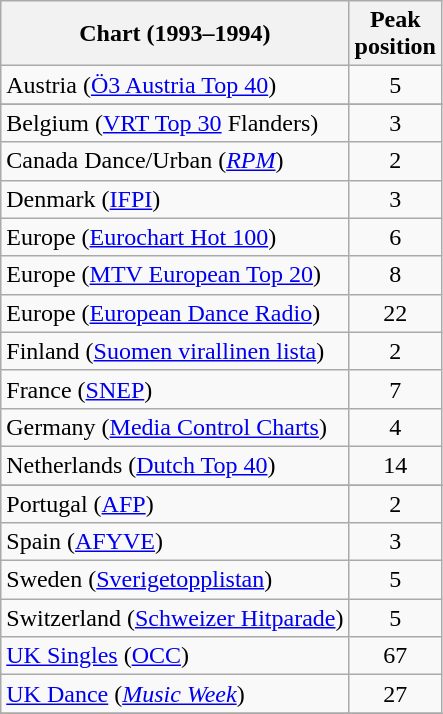<table class="wikitable sortable">
<tr>
<th>Chart (1993–1994)</th>
<th>Peak<br>position</th>
</tr>
<tr>
<td>Austria (<a href='#'>Ö3 Austria Top 40</a>)</td>
<td align="center">5</td>
</tr>
<tr>
</tr>
<tr>
<td>Belgium (<a href='#'>VRT Top 30</a> Flanders)</td>
<td align="center">3</td>
</tr>
<tr>
<td>Canada Dance/Urban (<a href='#'><em>RPM</em></a>)</td>
<td align="center">2</td>
</tr>
<tr>
<td>Denmark (<a href='#'>IFPI</a>)</td>
<td align="center">3</td>
</tr>
<tr>
<td>Europe (<a href='#'>Eurochart Hot 100</a>)</td>
<td align="center">6</td>
</tr>
<tr>
<td>Europe (<a href='#'>MTV European Top 20</a>)</td>
<td align="center">8</td>
</tr>
<tr>
<td>Europe (<a href='#'>European Dance Radio</a>)</td>
<td align="center">22</td>
</tr>
<tr>
<td>Finland (<a href='#'>Suomen virallinen lista</a>)</td>
<td align="center">2</td>
</tr>
<tr>
<td>France (<a href='#'>SNEP</a>)</td>
<td align="center">7</td>
</tr>
<tr>
<td>Germany (<a href='#'>Media Control Charts</a>)</td>
<td align="center">4</td>
</tr>
<tr>
<td>Netherlands (<a href='#'>Dutch Top 40</a>)</td>
<td align="center">14</td>
</tr>
<tr>
</tr>
<tr>
<td>Portugal (<a href='#'>AFP</a>)</td>
<td align="center">2</td>
</tr>
<tr>
<td>Spain (<a href='#'>AFYVE</a>)</td>
<td align="center">3</td>
</tr>
<tr>
<td>Sweden (<a href='#'>Sverigetopplistan</a>)</td>
<td align="center">5</td>
</tr>
<tr>
<td>Switzerland (<a href='#'>Schweizer Hitparade</a>)</td>
<td align="center">5</td>
</tr>
<tr>
<td><a href='#'>UK Singles</a> (<a href='#'>OCC</a>)</td>
<td align="center">67</td>
</tr>
<tr>
<td><a href='#'>UK Dance</a> (<em><a href='#'>Music Week</a></em>)</td>
<td align="center">27</td>
</tr>
<tr>
</tr>
</table>
